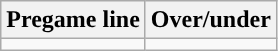<table class="wikitable">
<tr align="center">
<th>Pregame line</th>
<th>Over/under</th>
</tr>
<tr align="center">
<td></td>
<td></td>
</tr>
</table>
